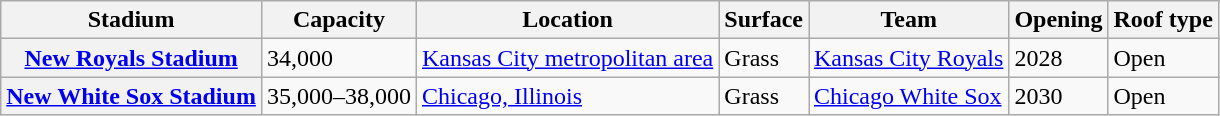<table class="wikitable sortable plainrowheaders">
<tr>
<th scope="col">Stadium</th>
<th scope="col">Capacity</th>
<th scope="col">Location</th>
<th scope="col">Surface</th>
<th scope="col">Team</th>
<th scope="col">Opening</th>
<th scope="col">Roof type</th>
</tr>
<tr>
<th scope="row"><a href='#'>New Royals Stadium</a></th>
<td>34,000</td>
<td><a href='#'>Kansas City metropolitan area</a></td>
<td>Grass</td>
<td><a href='#'>Kansas City Royals</a></td>
<td>2028</td>
<td>Open</td>
</tr>
<tr>
<th scope="row"><a href='#'>New White Sox Stadium</a></th>
<td>35,000–38,000</td>
<td><a href='#'>Chicago, Illinois</a></td>
<td>Grass</td>
<td><a href='#'>Chicago White Sox</a></td>
<td>2030</td>
<td>Open</td>
</tr>
</table>
